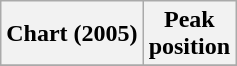<table class="wikitable plainrowheaders" style="text-align:center">
<tr>
<th scope="col">Chart (2005)</th>
<th scope="col">Peak<br>position</th>
</tr>
<tr>
</tr>
</table>
